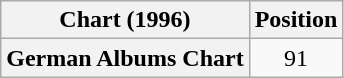<table class="wikitable plainrowheaders" style="text-align:center;">
<tr>
<th scope="col">Chart (1996)</th>
<th scope="col">Position</th>
</tr>
<tr>
<th scope="row">German Albums Chart</th>
<td align="center">91</td>
</tr>
</table>
